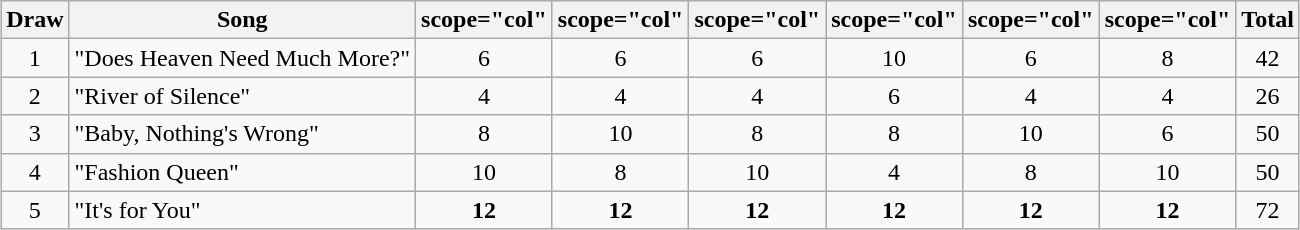<table class="wikitable collapsible" style="margin: 1em auto 1em auto; text-align:center;">
<tr>
<th>Draw</th>
<th>Song</th>
<th>scope="col" </th>
<th>scope="col" </th>
<th>scope="col" </th>
<th>scope="col" </th>
<th>scope="col" </th>
<th>scope="col" </th>
<th>Total</th>
</tr>
<tr>
<td>1</td>
<td align="left">"Does Heaven Need Much More?"</td>
<td>6</td>
<td>6</td>
<td>6</td>
<td>10</td>
<td>6</td>
<td>8</td>
<td>42</td>
</tr>
<tr>
<td>2</td>
<td align="left">"River of Silence"</td>
<td>4</td>
<td>4</td>
<td>4</td>
<td>6</td>
<td>4</td>
<td>4</td>
<td>26</td>
</tr>
<tr>
<td>3</td>
<td align="left">"Baby, Nothing's Wrong"</td>
<td>8</td>
<td>10</td>
<td>8</td>
<td>8</td>
<td>10</td>
<td>6</td>
<td>50</td>
</tr>
<tr>
<td>4</td>
<td align="left">"Fashion Queen"</td>
<td>10</td>
<td>8</td>
<td>10</td>
<td>4</td>
<td>8</td>
<td>10</td>
<td>50</td>
</tr>
<tr>
<td>5</td>
<td align="left">"It's for You"</td>
<td><strong>12</strong></td>
<td><strong>12</strong></td>
<td><strong>12</strong></td>
<td><strong>12</strong></td>
<td><strong>12</strong></td>
<td><strong>12</strong></td>
<td>72</td>
</tr>
</table>
